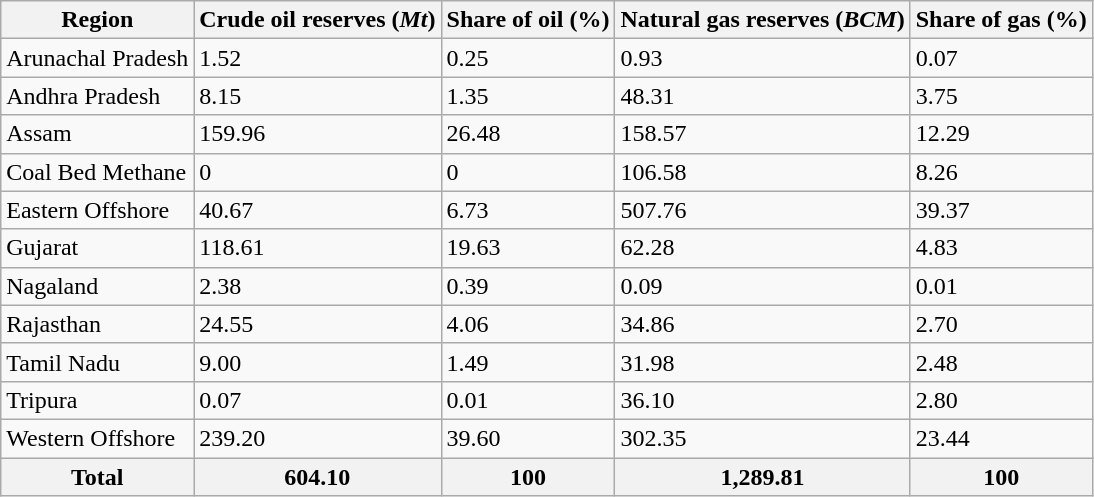<table class="wikitable sortable">
<tr>
<th>Region</th>
<th>Crude oil reserves (<em>Mt</em>)</th>
<th>Share of oil (%)</th>
<th>Natural gas reserves (<em>BCM</em>)</th>
<th>Share of gas (%)</th>
</tr>
<tr>
<td>Arunachal Pradesh</td>
<td>1.52</td>
<td>0.25</td>
<td>0.93</td>
<td>0.07</td>
</tr>
<tr>
<td>Andhra Pradesh</td>
<td>8.15</td>
<td>1.35</td>
<td>48.31</td>
<td>3.75</td>
</tr>
<tr>
<td>Assam</td>
<td>159.96</td>
<td>26.48</td>
<td>158.57</td>
<td>12.29</td>
</tr>
<tr>
<td>Coal Bed Methane</td>
<td>0</td>
<td>0</td>
<td>106.58</td>
<td>8.26</td>
</tr>
<tr>
<td>Eastern Offshore</td>
<td>40.67</td>
<td>6.73</td>
<td>507.76</td>
<td>39.37</td>
</tr>
<tr>
<td>Gujarat</td>
<td>118.61</td>
<td>19.63</td>
<td>62.28</td>
<td>4.83</td>
</tr>
<tr>
<td>Nagaland</td>
<td>2.38</td>
<td>0.39</td>
<td>0.09</td>
<td>0.01</td>
</tr>
<tr>
<td>Rajasthan</td>
<td>24.55</td>
<td>4.06</td>
<td>34.86</td>
<td>2.70</td>
</tr>
<tr>
<td>Tamil Nadu</td>
<td>9.00</td>
<td>1.49</td>
<td>31.98</td>
<td>2.48</td>
</tr>
<tr>
<td>Tripura</td>
<td>0.07</td>
<td>0.01</td>
<td>36.10</td>
<td>2.80</td>
</tr>
<tr>
<td>Western Offshore</td>
<td>239.20</td>
<td>39.60</td>
<td>302.35</td>
<td>23.44</td>
</tr>
<tr>
<th>Total</th>
<th>604.10</th>
<th>100</th>
<th>1,289.81</th>
<th>100</th>
</tr>
</table>
